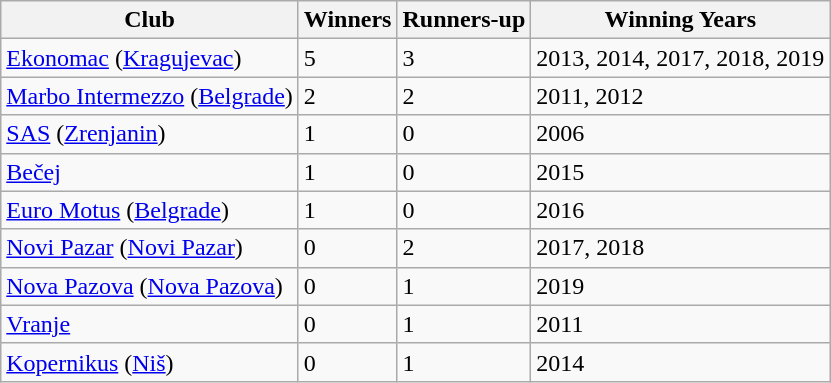<table class="wikitable">
<tr>
<th>Club</th>
<th>Winners</th>
<th>Runners-up</th>
<th>Winning Years</th>
</tr>
<tr>
<td><a href='#'>Ekonomac</a> (<a href='#'>Kragujevac</a>)</td>
<td>5</td>
<td>3</td>
<td>2013, 2014, 2017, 2018, 2019</td>
</tr>
<tr>
<td><a href='#'>Marbo Intermezzo</a> (<a href='#'>Belgrade</a>)</td>
<td>2</td>
<td>2</td>
<td>2011, 2012</td>
</tr>
<tr>
<td><a href='#'>SAS</a> (<a href='#'>Zrenjanin</a>)</td>
<td>1</td>
<td>0</td>
<td>2006</td>
</tr>
<tr>
<td><a href='#'>Bečej</a></td>
<td>1</td>
<td>0</td>
<td>2015</td>
</tr>
<tr>
<td><a href='#'>Euro Motus</a> (<a href='#'>Belgrade</a>)</td>
<td>1</td>
<td>0</td>
<td>2016</td>
</tr>
<tr>
<td><a href='#'>Novi Pazar</a> (<a href='#'>Novi Pazar</a>)</td>
<td>0</td>
<td>2</td>
<td>2017, 2018</td>
</tr>
<tr>
<td><a href='#'>Nova Pazova</a> (<a href='#'>Nova Pazova</a>)</td>
<td>0</td>
<td>1</td>
<td>2019</td>
</tr>
<tr>
<td><a href='#'>Vranje</a></td>
<td>0</td>
<td>1</td>
<td>2011</td>
</tr>
<tr>
<td><a href='#'>Kopernikus</a> (<a href='#'>Niš</a>)</td>
<td>0</td>
<td>1</td>
<td>2014</td>
</tr>
</table>
